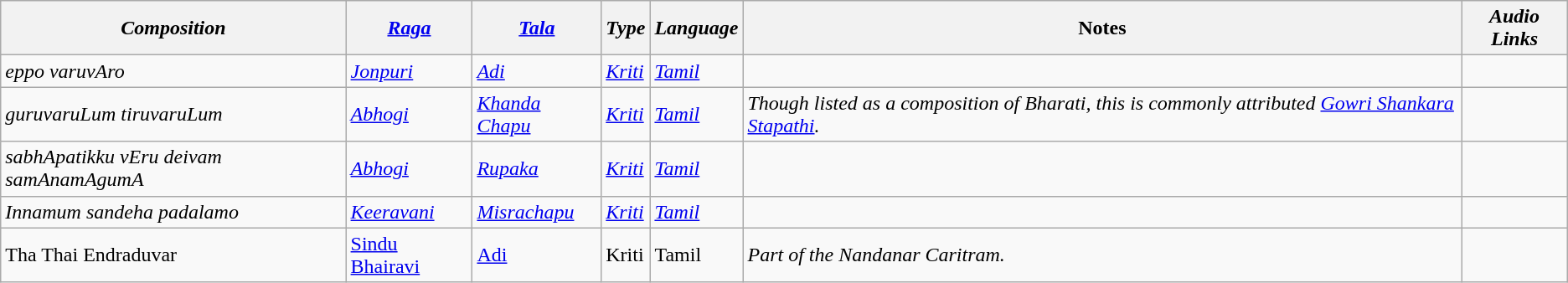<table class="wikitable sortable mw-collapsible">
<tr>
<th><em>Composition</em></th>
<th><em><a href='#'>Raga</a></em></th>
<th><em><a href='#'>Tala</a></em></th>
<th><em>Type</em></th>
<th><em>Language</em></th>
<th>Notes</th>
<th><em>Audio Links</em></th>
</tr>
<tr>
<td><em>eppo varuvAro</em></td>
<td><em><a href='#'>Jonpuri</a></em></td>
<td><em><a href='#'>Adi</a></em></td>
<td><em><a href='#'>Kriti</a></em></td>
<td><em><a href='#'>Tamil</a></em></td>
<td></td>
<td><em></em></td>
</tr>
<tr>
<td><em>guruvaruLum tiruvaruLum</em></td>
<td><em><a href='#'>Abhogi</a></em></td>
<td><em><a href='#'>Khanda Chapu</a></em></td>
<td><em><a href='#'>Kriti</a></em></td>
<td><em><a href='#'>Tamil</a></em></td>
<td><em> Though listed as a composition of Bharati, this is commonly attributed <a href='#'>Gowri Shankara Stapathi</a>.</em></td>
<td><em></em></td>
</tr>
<tr>
<td><em>sabhApatikku vEru deivam samAnamAgumA</em></td>
<td><em><a href='#'>Abhogi</a></em></td>
<td><em><a href='#'>Rupaka</a></em></td>
<td><em><a href='#'>Kriti</a></em></td>
<td><em><a href='#'>Tamil</a></em></td>
<td></td>
<td><br>
</td>
</tr>
<tr>
<td><em>Innamum sandeha padalamo</em></td>
<td><em><a href='#'>Keeravani</a></em></td>
<td><em><a href='#'>Misrachapu</a></em></td>
<td><em><a href='#'>Kriti</a></em></td>
<td><em><a href='#'>Tamil</a></em></td>
<td></td>
<td></td>
</tr>
<tr>
<td>Tha Thai Endraduvar</td>
<td><a href='#'>Sindu Bhairavi</a></td>
<td><a href='#'>Adi</a></td>
<td>Kriti</td>
<td>Tamil</td>
<td><em>Part of the Nandanar Caritram.</em></td>
<td></td>
</tr>
</table>
